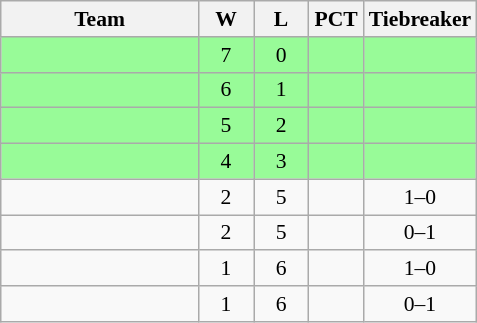<table class=wikitable style=text-align:center;font-size:90%>
<tr>
<th width=125px>Team</th>
<th width=30px>W</th>
<th width=30px>L</th>
<th width=30px>PCT</th>
<th width=30px>Tiebreaker<br></th>
</tr>
<tr bgcolor=#98fb98>
<td align=left></td>
<td>7</td>
<td>0</td>
<td></td>
<td></td>
</tr>
<tr bgcolor=#98fb98>
<td align=left></td>
<td>6</td>
<td>1</td>
<td></td>
<td></td>
</tr>
<tr bgcolor=#98fb98>
<td align=left></td>
<td>5</td>
<td>2</td>
<td></td>
<td></td>
</tr>
<tr bgcolor=#98fb98>
<td align=left></td>
<td>4</td>
<td>3</td>
<td></td>
<td></td>
</tr>
<tr>
<td align=left></td>
<td>2</td>
<td>5</td>
<td></td>
<td>1–0</td>
</tr>
<tr>
<td align=left></td>
<td>2</td>
<td>5</td>
<td></td>
<td>0–1</td>
</tr>
<tr>
<td align=left></td>
<td>1</td>
<td>6</td>
<td></td>
<td>1–0</td>
</tr>
<tr>
<td align=left></td>
<td>1</td>
<td>6</td>
<td></td>
<td>0–1</td>
</tr>
</table>
